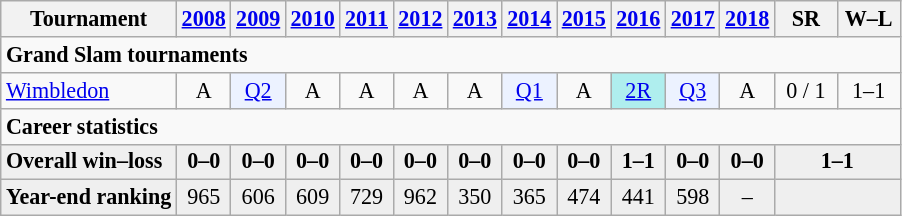<table class="wikitable nowrap" style=text-align:center;font-size:92%>
<tr>
<th>Tournament</th>
<th><a href='#'>2008</a></th>
<th><a href='#'>2009</a></th>
<th><a href='#'>2010</a></th>
<th><a href='#'>2011</a></th>
<th><a href='#'>2012</a></th>
<th><a href='#'>2013</a></th>
<th><a href='#'>2014</a></th>
<th><a href='#'>2015</a></th>
<th><a href='#'>2016</a></th>
<th><a href='#'>2017</a></th>
<th><a href='#'>2018</a></th>
<th width=35>SR</th>
<th width=35>W–L</th>
</tr>
<tr>
<td colspan=14 align=left><strong>Grand Slam tournaments</strong></td>
</tr>
<tr>
<td align=left><a href='#'>Wimbledon</a></td>
<td>A</td>
<td bgcolor=ecf2ff><a href='#'>Q2</a></td>
<td>A</td>
<td>A</td>
<td>A</td>
<td>A</td>
<td bgcolor=ecf2ff><a href='#'>Q1</a></td>
<td>A</td>
<td bgcolor=afeeee><a href='#'>2R</a></td>
<td bgcolor=ecf2ff><a href='#'>Q3</a></td>
<td>A</td>
<td>0 / 1</td>
<td>1–1</td>
</tr>
<tr>
<td colspan=14 align=left><strong>Career statistics</strong></td>
</tr>
<tr style="font-weight:bold; background:#efefef;">
<td style=text-align:left>Overall win–loss</td>
<td>0–0</td>
<td>0–0</td>
<td>0–0</td>
<td>0–0</td>
<td>0–0</td>
<td>0–0</td>
<td>0–0</td>
<td>0–0</td>
<td>1–1</td>
<td>0–0</td>
<td>0–0</td>
<td colspan=2>1–1</td>
</tr>
<tr bgcolor="efefef">
<td align=left><strong>Year-end ranking</strong></td>
<td>965</td>
<td>606</td>
<td>609</td>
<td>729</td>
<td>962</td>
<td>350</td>
<td>365</td>
<td>474</td>
<td>441</td>
<td>598</td>
<td>–</td>
<td colspan=2></td>
</tr>
</table>
